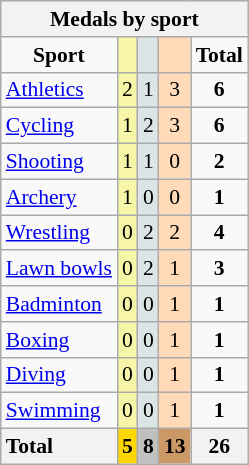<table class="wikitable" style="text-align:center;font-size:90%">
<tr style="background:#efefef;">
<th colspan=7><strong>Medals by sport</strong></th>
</tr>
<tr>
<td><strong>Sport</strong></td>
<td bgcolor=#f7f6a8></td>
<td bgcolor=#dce5e5></td>
<td bgcolor=#ffdab9></td>
<td><strong>Total</strong></td>
</tr>
<tr>
<td style="text-align:left;"><a href='#'>Athletics</a></td>
<td style="background:#F7F6A8;">2</td>
<td style="background:#DCE5E5;">1</td>
<td style="background:#FFDAB9;">3</td>
<td><strong>6</strong></td>
</tr>
<tr>
<td style="text-align:left;"><a href='#'>Cycling</a></td>
<td style="background:#F7F6A8;">1</td>
<td style="background:#DCE5E5;">2</td>
<td style="background:#FFDAB9;">3</td>
<td><strong>6</strong></td>
</tr>
<tr>
<td style="text-align:left;"><a href='#'>Shooting</a></td>
<td style="background:#F7F6A8;">1</td>
<td style="background:#DCE5E5;">1</td>
<td style="background:#FFDAB9;">0</td>
<td><strong>2</strong></td>
</tr>
<tr>
<td style="text-align:left;"><a href='#'>Archery</a></td>
<td style="background:#F7F6A8;">1</td>
<td style="background:#DCE5E5;">0</td>
<td style="background:#FFDAB9;">0</td>
<td><strong>1</strong></td>
</tr>
<tr>
<td style="text-align:left;"><a href='#'>Wrestling</a></td>
<td style="background:#F7F6A8;">0</td>
<td style="background:#DCE5E5;">2</td>
<td style="background:#FFDAB9;">2</td>
<td><strong>4</strong></td>
</tr>
<tr>
<td style="text-align:left;"><a href='#'>Lawn bowls</a></td>
<td style="background:#F7F6A8;">0</td>
<td style="background:#DCE5E5;">2</td>
<td style="background:#FFDAB9;">1</td>
<td><strong>3</strong></td>
</tr>
<tr>
<td style="text-align:left;"><a href='#'>Badminton</a></td>
<td style="background:#F7F6A8;">0</td>
<td style="background:#DCE5E5;">0</td>
<td style="background:#FFDAB9;">1</td>
<td><strong>1</strong></td>
</tr>
<tr>
<td style="text-align:left;"><a href='#'>Boxing</a></td>
<td style="background:#F7F6A8;">0</td>
<td style="background:#DCE5E5;">0</td>
<td style="background:#FFDAB9;">1</td>
<td><strong>1</strong></td>
</tr>
<tr>
<td style="text-align:left;"><a href='#'>Diving</a></td>
<td style="background:#F7F6A8;">0</td>
<td style="background:#DCE5E5;">0</td>
<td style="background:#FFDAB9;">1</td>
<td><strong>1</strong></td>
</tr>
<tr>
<td style="text-align:left;"><a href='#'>Swimming</a></td>
<td style="background:#F7F6A8;">0</td>
<td style="background:#DCE5E5;">0</td>
<td style="background:#FFDAB9;">1</td>
<td><strong>1</strong></td>
</tr>
<tr>
<th style="text-align:left;"><strong>Total</strong></th>
<th style="background:gold;"><strong>5</strong></th>
<th style="background:silver;"><strong>8</strong></th>
<th style="background:#c96;"><strong>13</strong></th>
<th><strong>26</strong></th>
</tr>
</table>
